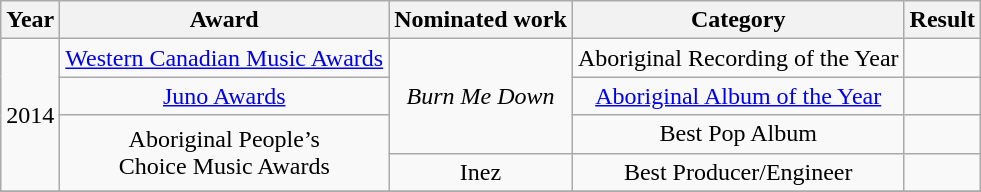<table class="wikitable plainrowheaders" style="text-align:center;">
<tr>
<th>Year</th>
<th>Award</th>
<th>Nominated work</th>
<th>Category</th>
<th>Result</th>
</tr>
<tr>
<td rowspan="4">2014</td>
<td><a href='#'>Western Canadian Music Awards</a></td>
<td rowspan="3"><em>Burn Me Down</em></td>
<td>Aboriginal Recording of the Year</td>
<td></td>
</tr>
<tr>
<td rowspan="1"><a href='#'>Juno Awards</a></td>
<td rowspan="1"><a href='#'>Aboriginal Album of the Year</a></td>
<td></td>
</tr>
<tr>
<td rowspan="2">Aboriginal People’s<br>Choice Music Awards</td>
<td>Best Pop Album</td>
<td></td>
</tr>
<tr>
<td>Inez</td>
<td>Best Producer/Engineer</td>
<td></td>
</tr>
<tr>
</tr>
</table>
